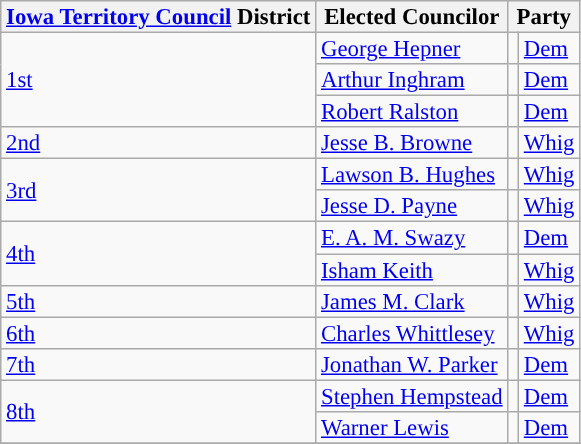<table class="sortable wikitable" style="font-size:95%;line-height:14px;">
<tr>
<th class="sortable"><a href='#'>Iowa Territory Council</a> District</th>
<th class="sortable">Elected Councilor</th>
<th colspan="2">Party</th>
</tr>
<tr>
<td rowspan="3"><a href='#'>1st</a></td>
<td><a href='#'>George Hepner</a></td>
<td style="background:"></td>
<td><a href='#'>Dem</a></td>
</tr>
<tr>
<td><a href='#'>Arthur Inghram</a></td>
<td style="background:"></td>
<td><a href='#'>Dem</a></td>
</tr>
<tr>
<td><a href='#'>Robert Ralston</a></td>
<td style="background:"></td>
<td><a href='#'>Dem</a></td>
</tr>
<tr>
<td><a href='#'>2nd</a></td>
<td><a href='#'>Jesse B. Browne</a></td>
<td style="background:"></td>
<td><a href='#'>Whig</a></td>
</tr>
<tr>
<td rowspan="2"><a href='#'>3rd</a></td>
<td><a href='#'>Lawson B. Hughes</a></td>
<td style="background:"></td>
<td><a href='#'>Whig</a></td>
</tr>
<tr>
<td><a href='#'>Jesse D. Payne</a></td>
<td style="background:"></td>
<td><a href='#'>Whig</a></td>
</tr>
<tr>
<td rowspan="2"><a href='#'>4th</a></td>
<td><a href='#'>E. A. M. Swazy</a></td>
<td style="background:"></td>
<td><a href='#'>Dem</a></td>
</tr>
<tr>
<td><a href='#'>Isham Keith</a></td>
<td style="background:"></td>
<td><a href='#'>Whig</a></td>
</tr>
<tr>
<td><a href='#'>5th</a></td>
<td><a href='#'>James M. Clark</a></td>
<td style="background:"></td>
<td><a href='#'>Whig</a></td>
</tr>
<tr>
<td><a href='#'>6th</a></td>
<td><a href='#'>Charles Whittlesey</a></td>
<td style="background:"></td>
<td><a href='#'>Whig</a></td>
</tr>
<tr>
<td><a href='#'>7th</a></td>
<td><a href='#'>Jonathan W. Parker</a></td>
<td style="background:"></td>
<td><a href='#'>Dem</a></td>
</tr>
<tr>
<td rowspan="2"><a href='#'>8th</a></td>
<td><a href='#'>Stephen Hempstead</a></td>
<td style="background:"></td>
<td><a href='#'>Dem</a></td>
</tr>
<tr>
<td><a href='#'>Warner Lewis</a></td>
<td style="background:"></td>
<td><a href='#'>Dem</a></td>
</tr>
<tr>
</tr>
</table>
